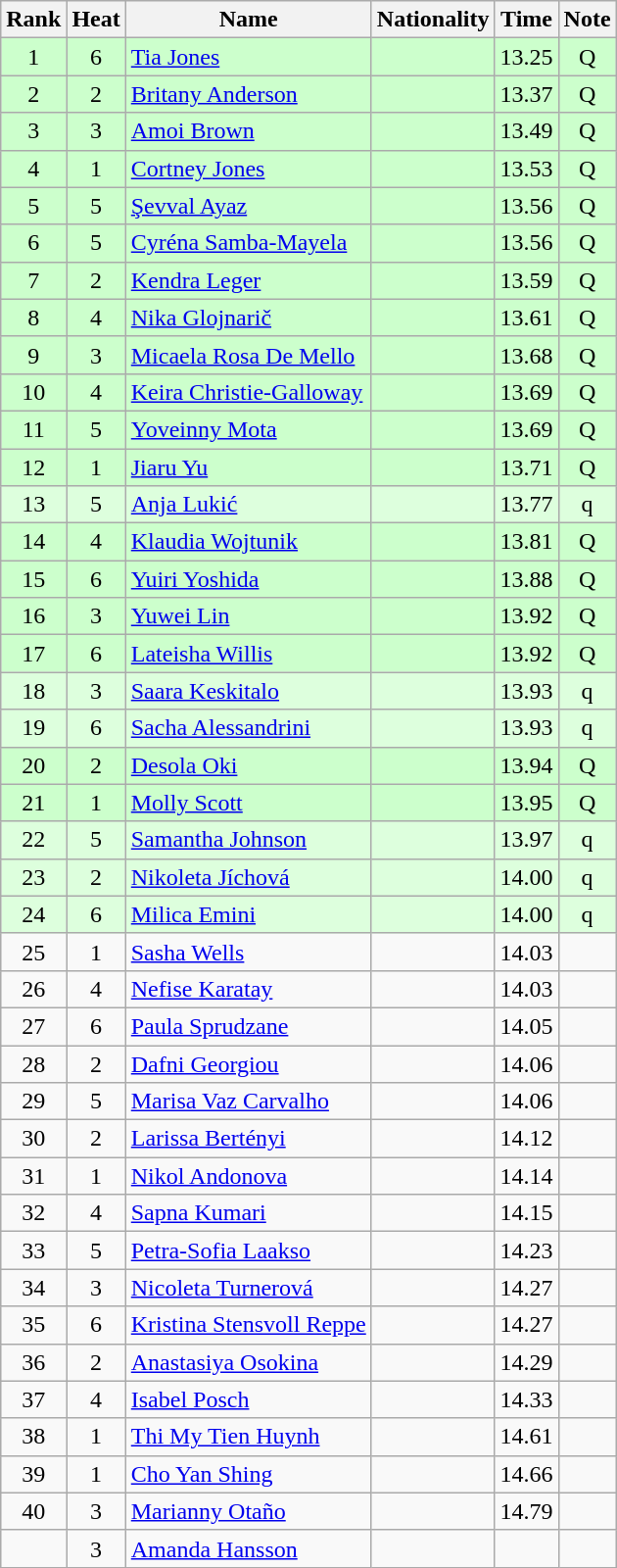<table class="wikitable sortable" style="text-align:center">
<tr>
<th>Rank</th>
<th>Heat</th>
<th>Name</th>
<th>Nationality</th>
<th>Time</th>
<th>Note</th>
</tr>
<tr bgcolor=ccffcc>
<td>1</td>
<td>6</td>
<td align=left><a href='#'>Tia Jones</a></td>
<td align=left></td>
<td>13.25</td>
<td>Q</td>
</tr>
<tr bgcolor=ccffcc>
<td>2</td>
<td>2</td>
<td align=left><a href='#'>Britany Anderson</a></td>
<td align=left></td>
<td>13.37</td>
<td>Q</td>
</tr>
<tr bgcolor=ccffcc>
<td>3</td>
<td>3</td>
<td align=left><a href='#'>Amoi Brown</a></td>
<td align=left></td>
<td>13.49</td>
<td>Q</td>
</tr>
<tr bgcolor=ccffcc>
<td>4</td>
<td>1</td>
<td align=left><a href='#'>Cortney Jones</a></td>
<td align=left></td>
<td>13.53</td>
<td>Q</td>
</tr>
<tr bgcolor=ccffcc>
<td>5</td>
<td>5</td>
<td align=left><a href='#'>Şevval Ayaz</a></td>
<td align=left></td>
<td>13.56</td>
<td>Q</td>
</tr>
<tr bgcolor=ccffcc>
<td>6</td>
<td>5</td>
<td align=left><a href='#'>Cyréna Samba-Mayela</a></td>
<td align=left></td>
<td>13.56</td>
<td>Q</td>
</tr>
<tr bgcolor=ccffcc>
<td>7</td>
<td>2</td>
<td align=left><a href='#'>Kendra Leger</a></td>
<td align=left></td>
<td>13.59</td>
<td>Q</td>
</tr>
<tr bgcolor=ccffcc>
<td>8</td>
<td>4</td>
<td align=left><a href='#'>Nika Glojnarič</a></td>
<td align=left></td>
<td>13.61</td>
<td>Q</td>
</tr>
<tr bgcolor=ccffcc>
<td>9</td>
<td>3</td>
<td align=left><a href='#'>Micaela Rosa De Mello</a></td>
<td align=left></td>
<td>13.68</td>
<td>Q</td>
</tr>
<tr bgcolor=ccffcc>
<td>10</td>
<td>4</td>
<td align=left><a href='#'>Keira Christie-Galloway</a></td>
<td align=left></td>
<td>13.69</td>
<td>Q</td>
</tr>
<tr bgcolor=ccffcc>
<td>11</td>
<td>5</td>
<td align=left><a href='#'>Yoveinny Mota</a></td>
<td align=left></td>
<td>13.69</td>
<td>Q</td>
</tr>
<tr bgcolor=ccffcc>
<td>12</td>
<td>1</td>
<td align=left><a href='#'>Jiaru Yu</a></td>
<td align=left></td>
<td>13.71</td>
<td>Q</td>
</tr>
<tr bgcolor=ddffdd>
<td>13</td>
<td>5</td>
<td align=left><a href='#'>Anja Lukić</a></td>
<td align=left></td>
<td>13.77</td>
<td>q</td>
</tr>
<tr bgcolor=ccffcc>
<td>14</td>
<td>4</td>
<td align=left><a href='#'>Klaudia Wojtunik</a></td>
<td align=left></td>
<td>13.81</td>
<td>Q</td>
</tr>
<tr bgcolor=ccffcc>
<td>15</td>
<td>6</td>
<td align=left><a href='#'>Yuiri Yoshida</a></td>
<td align=left></td>
<td>13.88</td>
<td>Q</td>
</tr>
<tr bgcolor=ccffcc>
<td>16</td>
<td>3</td>
<td align=left><a href='#'>Yuwei Lin</a></td>
<td align=left></td>
<td>13.92</td>
<td>Q</td>
</tr>
<tr bgcolor=ccffcc>
<td>17</td>
<td>6</td>
<td align=left><a href='#'>Lateisha Willis</a></td>
<td align=left></td>
<td>13.92</td>
<td>Q</td>
</tr>
<tr bgcolor=ddffdd>
<td>18</td>
<td>3</td>
<td align=left><a href='#'>Saara Keskitalo</a></td>
<td align=left></td>
<td>13.93</td>
<td>q</td>
</tr>
<tr bgcolor=ddffdd>
<td>19</td>
<td>6</td>
<td align=left><a href='#'>Sacha Alessandrini</a></td>
<td align=left></td>
<td>13.93</td>
<td>q</td>
</tr>
<tr bgcolor=ccffcc>
<td>20</td>
<td>2</td>
<td align=left><a href='#'>Desola Oki</a></td>
<td align=left></td>
<td>13.94</td>
<td>Q</td>
</tr>
<tr bgcolor=ccffcc>
<td>21</td>
<td>1</td>
<td align=left><a href='#'>Molly Scott</a></td>
<td align=left></td>
<td>13.95</td>
<td>Q</td>
</tr>
<tr bgcolor=ddffdd>
<td>22</td>
<td>5</td>
<td align=left><a href='#'>Samantha Johnson</a></td>
<td align=left></td>
<td>13.97</td>
<td>q</td>
</tr>
<tr bgcolor=ddffdd>
<td>23</td>
<td>2</td>
<td align=left><a href='#'>Nikoleta Jíchová</a></td>
<td align=left></td>
<td>14.00</td>
<td>q</td>
</tr>
<tr bgcolor=ddffdd>
<td>24</td>
<td>6</td>
<td align=left><a href='#'>Milica Emini</a></td>
<td align=left></td>
<td>14.00</td>
<td>q</td>
</tr>
<tr>
<td>25</td>
<td>1</td>
<td align=left><a href='#'>Sasha Wells</a></td>
<td align=left></td>
<td>14.03</td>
<td></td>
</tr>
<tr>
<td>26</td>
<td>4</td>
<td align=left><a href='#'>Nefise Karatay</a></td>
<td align=left></td>
<td>14.03</td>
<td></td>
</tr>
<tr>
<td>27</td>
<td>6</td>
<td align=left><a href='#'>Paula Sprudzane</a></td>
<td align=left></td>
<td>14.05</td>
<td></td>
</tr>
<tr>
<td>28</td>
<td>2</td>
<td align=left><a href='#'>Dafni Georgiou</a></td>
<td align=left></td>
<td>14.06</td>
<td></td>
</tr>
<tr>
<td>29</td>
<td>5</td>
<td align=left><a href='#'>Marisa Vaz Carvalho</a></td>
<td align=left></td>
<td>14.06</td>
<td></td>
</tr>
<tr>
<td>30</td>
<td>2</td>
<td align=left><a href='#'>Larissa Bertényi</a></td>
<td align=left></td>
<td>14.12</td>
<td></td>
</tr>
<tr>
<td>31</td>
<td>1</td>
<td align=left><a href='#'>Nikol Andonova</a></td>
<td align=left></td>
<td>14.14</td>
<td></td>
</tr>
<tr>
<td>32</td>
<td>4</td>
<td align=left><a href='#'>Sapna Kumari</a></td>
<td align=left></td>
<td>14.15</td>
<td></td>
</tr>
<tr>
<td>33</td>
<td>5</td>
<td align=left><a href='#'>Petra-Sofia Laakso</a></td>
<td align=left></td>
<td>14.23</td>
<td></td>
</tr>
<tr>
<td>34</td>
<td>3</td>
<td align=left><a href='#'>Nicoleta Turnerová</a></td>
<td align=left></td>
<td>14.27</td>
<td></td>
</tr>
<tr>
<td>35</td>
<td>6</td>
<td align=left><a href='#'>Kristina Stensvoll Reppe</a></td>
<td align=left></td>
<td>14.27</td>
<td></td>
</tr>
<tr>
<td>36</td>
<td>2</td>
<td align=left><a href='#'>Anastasiya Osokina</a></td>
<td align=left></td>
<td>14.29</td>
<td></td>
</tr>
<tr>
<td>37</td>
<td>4</td>
<td align=left><a href='#'>Isabel Posch</a></td>
<td align=left></td>
<td>14.33</td>
<td></td>
</tr>
<tr>
<td>38</td>
<td>1</td>
<td align=left><a href='#'>Thi My Tien Huynh</a></td>
<td align=left></td>
<td>14.61</td>
<td></td>
</tr>
<tr>
<td>39</td>
<td>1</td>
<td align=left><a href='#'>Cho Yan Shing</a></td>
<td align=left></td>
<td>14.66</td>
<td></td>
</tr>
<tr>
<td>40</td>
<td>3</td>
<td align=left><a href='#'>Marianny Otaño</a></td>
<td align=left></td>
<td>14.79</td>
<td></td>
</tr>
<tr>
<td></td>
<td>3</td>
<td align=left><a href='#'>Amanda Hansson</a></td>
<td align=left></td>
<td></td>
<td></td>
</tr>
</table>
